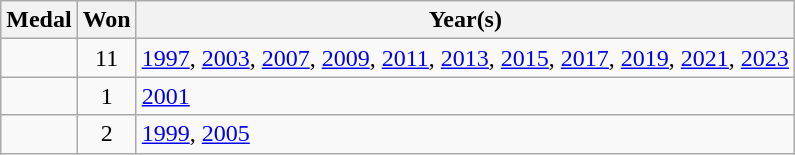<table class="wikitable" style="text-align: center">
<tr>
<th>Medal</th>
<th>Won</th>
<th>Year(s)</th>
</tr>
<tr>
<td></td>
<td>11</td>
<td align="left"><a href='#'>1997</a>, <a href='#'>2003</a>, <a href='#'>2007</a>, <a href='#'>2009</a>, <a href='#'>2011</a>, <a href='#'>2013</a>, <a href='#'>2015</a>, <a href='#'>2017</a>, <a href='#'>2019</a>, <a href='#'>2021</a>, <a href='#'>2023</a></td>
</tr>
<tr>
<td></td>
<td>1</td>
<td align="left"><a href='#'>2001</a></td>
</tr>
<tr>
<td></td>
<td>2</td>
<td align="left"><a href='#'>1999</a>, <a href='#'>2005</a></td>
</tr>
</table>
